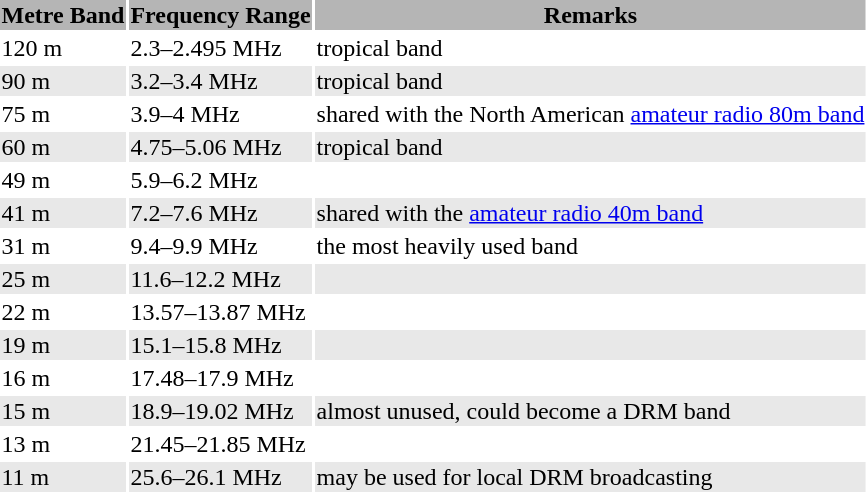<table border="0" cellspacing="2" cellpadding="1" style="float:left;margin-left:10px">
<tr>
<th style="background:#b5b5b5;">Metre Band</th>
<th style="background:#b5b5b5;">Frequency Range</th>
<th style="background:#b5b5b5;">Remarks</th>
</tr>
<tr>
<td>120 m</td>
<td>2.3–2.495 MHz</td>
<td>tropical band</td>
</tr>
<tr style="background:#e8e8e8;">
<td>90 m</td>
<td>3.2–3.4 MHz</td>
<td>tropical band</td>
</tr>
<tr>
<td>75 m</td>
<td>3.9–4 MHz</td>
<td>shared with the North American <a href='#'>amateur radio 80m band</a></td>
</tr>
<tr style="background:#e8e8e8;">
<td>60 m</td>
<td>4.75–5.06 MHz</td>
<td>tropical band</td>
</tr>
<tr>
<td>49 m</td>
<td>5.9–6.2 MHz</td>
<td> </td>
</tr>
<tr style="background:#e8e8e8;">
<td>41 m</td>
<td>7.2–7.6 MHz</td>
<td>shared with the <a href='#'>amateur radio 40m band</a></td>
</tr>
<tr>
<td>31 m</td>
<td>9.4–9.9 MHz</td>
<td>the most heavily used band</td>
</tr>
<tr style="background:#e8e8e8;">
<td>25 m</td>
<td>11.6–12.2 MHz</td>
<td> </td>
</tr>
<tr>
<td>22 m</td>
<td>13.57–13.87 MHz</td>
<td></td>
</tr>
<tr style="background:#e8e8e8;">
<td>19 m</td>
<td>15.1–15.8 MHz</td>
<td> </td>
</tr>
<tr>
<td>16 m</td>
<td>17.48–17.9 MHz</td>
<td> </td>
</tr>
<tr style="background:#e8e8e8;">
<td>15 m</td>
<td>18.9–19.02 MHz</td>
<td>almost unused, could become a DRM band</td>
</tr>
<tr>
<td>13 m</td>
<td>21.45–21.85 MHz</td>
<td> </td>
</tr>
<tr style="background:#e8e8e8;">
<td>11 m</td>
<td>25.6–26.1 MHz</td>
<td>may be used for local DRM broadcasting</td>
</tr>
</table>
